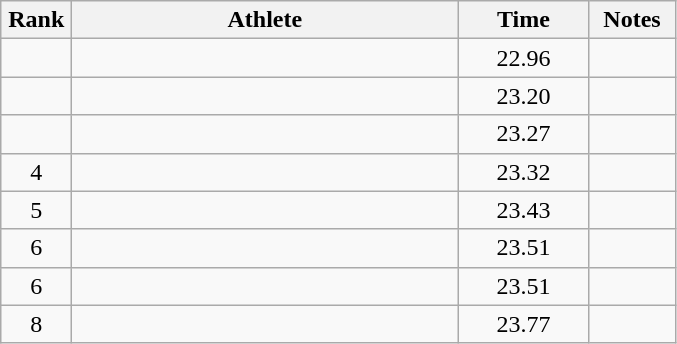<table class="wikitable" style="text-align:center">
<tr>
<th width=40>Rank</th>
<th width=250>Athlete</th>
<th width=80>Time</th>
<th width=50>Notes</th>
</tr>
<tr>
<td></td>
<td align=left></td>
<td>22.96</td>
<td></td>
</tr>
<tr>
<td></td>
<td align=left></td>
<td>23.20</td>
<td></td>
</tr>
<tr>
<td></td>
<td align=left></td>
<td>23.27</td>
<td></td>
</tr>
<tr>
<td>4</td>
<td align=left></td>
<td>23.32</td>
<td></td>
</tr>
<tr>
<td>5</td>
<td align=left></td>
<td>23.43</td>
<td></td>
</tr>
<tr>
<td>6</td>
<td align=left></td>
<td>23.51</td>
<td></td>
</tr>
<tr>
<td>6</td>
<td align=left></td>
<td>23.51</td>
<td></td>
</tr>
<tr>
<td>8</td>
<td align=left></td>
<td>23.77</td>
<td></td>
</tr>
</table>
